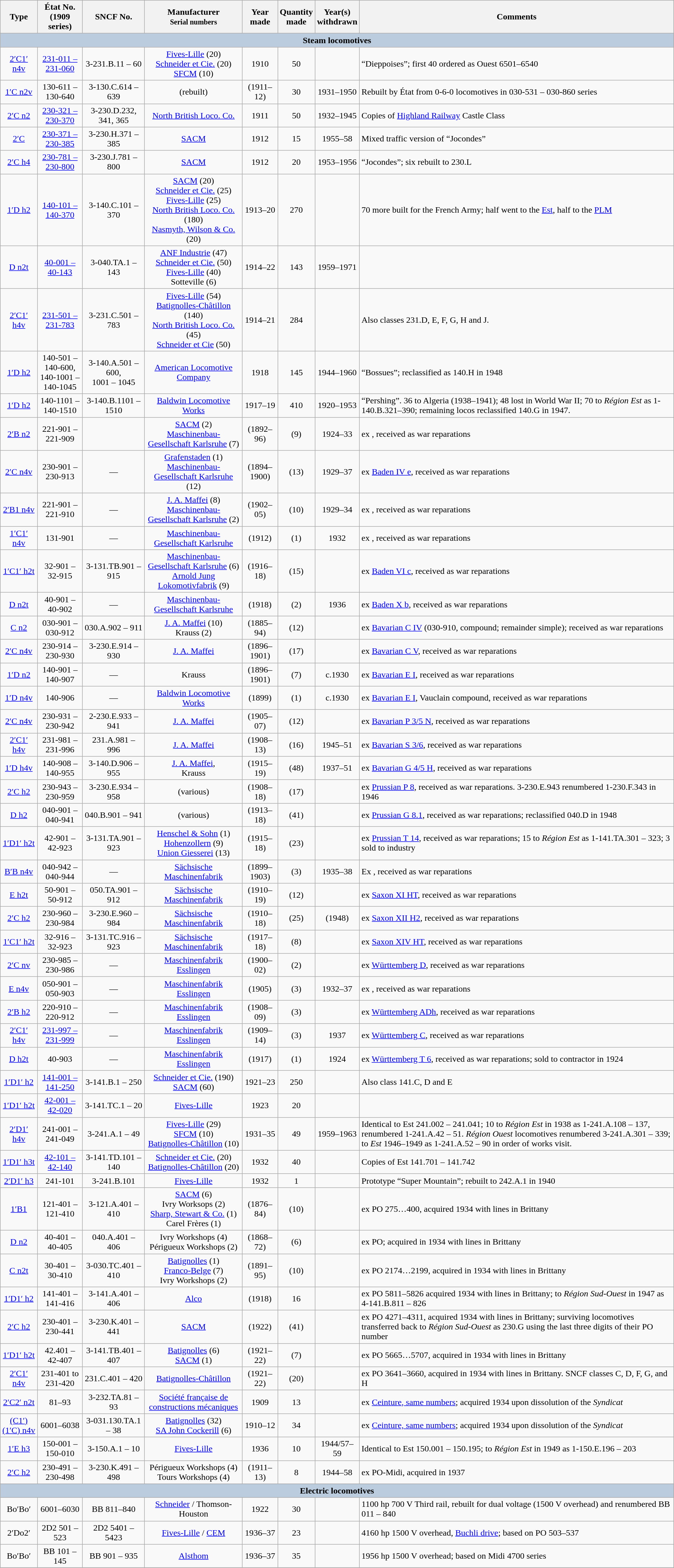<table class="wikitable" style="text-align:center">
<tr>
<th>Type</th>
<th>État No.<br>(1909 series)</th>
<th>SNCF No.</th>
<th>Manufacturer<br><small>Serial numbers</small></th>
<th>Year<br>made</th>
<th>Quantity<br>made</th>
<th>Year(s)<br>withdrawn</th>
<th>Comments</th>
</tr>
<tr>
<td colspan=8 style=background-color:#baccdd;><strong>Steam locomotives</strong></td>
</tr>
<tr>
<td><a href='#'>2′C1′ n4v</a></td>
<td><a href='#'>231-011 – 231-060</a></td>
<td>3-231.B.11 – 60</td>
<td><a href='#'>Fives-Lille</a> (20)<br><a href='#'>Schneider et Cie.</a> (20)<br><a href='#'>SFCM</a> (10)</td>
<td>1910</td>
<td>50</td>
<td></td>
<td align=left>“Dieppoises”; first 40 ordered as Ouest 6501–6540 </td>
</tr>
<tr>
<td><a href='#'>1′C n2v</a></td>
<td>130-611 – 130-640</td>
<td>3-130.C.614 – 639</td>
<td>(rebuilt)</td>
<td>(1911–12)</td>
<td>30</td>
<td>1931–1950</td>
<td align=left>Rebuilt by État from 0-6-0 locomotives in 030-531 – 030-860 series </td>
</tr>
<tr>
<td><a href='#'>2′C n2</a></td>
<td><a href='#'>230-321 – 230-370</a></td>
<td>3-230.D.232, 341, 365</td>
<td><a href='#'>North British Loco. Co.</a></td>
<td>1911</td>
<td>50</td>
<td>1932–1945</td>
<td align=left>Copies of <a href='#'>Highland Railway</a> Castle Class </td>
</tr>
<tr>
<td><a href='#'>2′C</a></td>
<td><a href='#'>230-371 – 230-385</a></td>
<td>3-230.H.371 – 385</td>
<td><a href='#'>SACM</a></td>
<td>1912</td>
<td>15</td>
<td>1955–58</td>
<td align=left>Mixed traffic version of “Jocondes” </td>
</tr>
<tr>
<td><a href='#'>2′C h4</a></td>
<td><a href='#'>230-781 – 230-800</a></td>
<td>3-230.J.781 – 800</td>
<td><a href='#'>SACM</a></td>
<td>1912</td>
<td>20</td>
<td>1953–1956</td>
<td align=left>“Jocondes”; six rebuilt to 230.L </td>
</tr>
<tr>
<td><a href='#'>1′D h2</a></td>
<td><a href='#'>140-101 – 140-370</a></td>
<td>3-140.C.101 – 370</td>
<td><a href='#'>SACM</a> (20)<br><a href='#'>Schneider et Cie.</a> (25)<br><a href='#'>Fives-Lille</a> (25)<br><a href='#'>North British Loco. Co.</a> (180)<br><a href='#'>Nasmyth, Wilson & Co.</a> (20)</td>
<td>1913–20</td>
<td>270</td>
<td></td>
<td align=left>70 more built for the French Army; half went to the <a href='#'>Est</a>, half to the <a href='#'>PLM</a> </td>
</tr>
<tr>
<td><a href='#'>D n2t</a></td>
<td><a href='#'>40-001 – 40-143</a></td>
<td>3-040.TA.1 – 143</td>
<td><a href='#'>ANF Industrie</a> (47)<br><a href='#'>Schneider et Cie.</a> (50)<br><a href='#'>Fives-Lille</a> (40)<br>Sotteville (6)</td>
<td>1914–22</td>
<td>143</td>
<td>1959–1971</td>
<td align=left></td>
</tr>
<tr>
<td><a href='#'>2′C1′ h4v</a></td>
<td><a href='#'>231-501 – 231-783</a></td>
<td>3-231.C.501 – 783</td>
<td><a href='#'>Fives-Lille</a> (54)<br><a href='#'>Batignolles-Châtillon</a> (140)<br><a href='#'>North British Loco. Co.</a> (45)<br><a href='#'>Schneider et Cie</a> (50)</td>
<td>1914–21</td>
<td>284</td>
<td></td>
<td align=left>Also classes 231.D, E, F, G, H and J. </td>
</tr>
<tr>
<td><a href='#'>1′D h2</a></td>
<td>140-501 – 140-600,<br>140-1001 – 140-1045</td>
<td>3-140.A.501 – 600,<br>1001 – 1045</td>
<td><a href='#'>American Locomotive Company</a></td>
<td>1918</td>
<td>145</td>
<td>1944–1960</td>
<td align=left>“Bossues”; reclassified as 140.H in 1948 </td>
</tr>
<tr>
<td><a href='#'>1′D h2</a></td>
<td>140-1101 – 140-1510</td>
<td>3-140.B.1101 – 1510</td>
<td><a href='#'>Baldwin Locomotive Works</a></td>
<td>1917–19</td>
<td>410</td>
<td>1920–1953</td>
<td align=left>“Pershing”. 36 to Algeria (1938–1941); 48 lost in World War II; 70 to <em>Région Est</em> as 1-140.B.321–390; remaining locos reclassified 140.G in 1947. </td>
</tr>
<tr>
<td><a href='#'>2′B n2</a></td>
<td>221-901 – 221-909</td>
<td></td>
<td><a href='#'>SACM</a> (2)<br><a href='#'>Maschinenbau-Gesellschaft Karlsruhe</a> (7)</td>
<td>(1892–96)</td>
<td>(9)</td>
<td>1924–33</td>
<td align=left>ex , received as war reparations </td>
</tr>
<tr>
<td><a href='#'>2′C n4v</a></td>
<td>230-901 – 230-913</td>
<td>—</td>
<td><a href='#'>Grafenstaden</a> (1)<br><a href='#'>Maschinenbau-Gesellschaft Karlsruhe</a> (12)</td>
<td>(1894–1900)</td>
<td>(13)</td>
<td>1929–37</td>
<td align=left>ex <a href='#'>Baden IV e</a>, received as war reparations </td>
</tr>
<tr>
<td><a href='#'>2′B1 n4v</a></td>
<td>221-901 – 221-910</td>
<td>—</td>
<td><a href='#'>J. A. Maffei</a> (8)<br><a href='#'>Maschinenbau-Gesellschaft Karlsruhe</a> (2)</td>
<td>(1902–05)</td>
<td>(10)</td>
<td>1929–34</td>
<td align=left>ex , received as war reparations </td>
</tr>
<tr>
<td><a href='#'>1′C1′ n4v</a></td>
<td>131-901</td>
<td>—</td>
<td><a href='#'>Maschinenbau-Gesellschaft Karlsruhe</a></td>
<td>(1912)</td>
<td>(1)</td>
<td>1932</td>
<td align=left>ex , received as war reparations </td>
</tr>
<tr>
<td><a href='#'>1′C1′ h2t</a></td>
<td>32-901 – 32-915</td>
<td>3-131.TB.901 – 915</td>
<td><a href='#'>Maschinenbau-Gesellschaft Karlsruhe</a> (6)<br><a href='#'>Arnold Jung Lokomotivfabrik</a> (9)</td>
<td>(1916–18)</td>
<td>(15)</td>
<td></td>
<td align=left>ex <a href='#'>Baden VI c</a>, received as war reparations </td>
</tr>
<tr>
<td><a href='#'>D n2t</a></td>
<td>40-901 – 40-902</td>
<td>—</td>
<td><a href='#'>Maschinenbau-Gesellschaft Karlsruhe</a></td>
<td>(1918)</td>
<td>(2)</td>
<td>1936</td>
<td align=left>ex <a href='#'>Baden X b</a>, received as war reparations </td>
</tr>
<tr>
<td><a href='#'>C n2</a></td>
<td>030-901 – 030-912</td>
<td>030.A.902 – 911</td>
<td><a href='#'>J. A. Maffei</a> (10)<br>Krauss (2)</td>
<td>(1885–94)</td>
<td>(12)</td>
<td></td>
<td align=left>ex <a href='#'>Bavarian C IV</a> (030-910, compound; remainder simple); received as war reparations </td>
</tr>
<tr>
<td><a href='#'>2′C n4v</a></td>
<td>230-914 – 230-930</td>
<td>3-230.E.914 – 930</td>
<td><a href='#'>J. A. Maffei</a></td>
<td>(1896–1901)</td>
<td>(17)</td>
<td></td>
<td align=left>ex <a href='#'>Bavarian C V</a>, received as war reparations </td>
</tr>
<tr>
<td><a href='#'>1′D n2</a></td>
<td>140-901 – 140-907</td>
<td>—</td>
<td>Krauss</td>
<td>(1896–1901)</td>
<td>(7)</td>
<td>c.1930</td>
<td align=left>ex <a href='#'>Bavarian E I</a>, received as war reparations </td>
</tr>
<tr>
<td><a href='#'>1′D n4v</a></td>
<td>140-906</td>
<td>—</td>
<td><a href='#'>Baldwin Locomotive Works</a></td>
<td>(1899)</td>
<td>(1)</td>
<td>c.1930</td>
<td align=left>ex <a href='#'>Bavarian E I</a>, Vauclain compound, received as war reparations </td>
</tr>
<tr>
<td><a href='#'>2′C n4v</a></td>
<td>230-931 – 230-942</td>
<td>2-230.E.933 – 941</td>
<td><a href='#'>J. A. Maffei</a></td>
<td>(1905–07)</td>
<td>(12)</td>
<td></td>
<td align=left>ex <a href='#'>Bavarian P 3/5 N</a>, received as war reparations </td>
</tr>
<tr>
<td><a href='#'>2′C1′ h4v</a></td>
<td>231-981 – 231-996</td>
<td>231.A.981 – 996</td>
<td><a href='#'>J. A. Maffei</a></td>
<td>(1908–13)</td>
<td>(16)</td>
<td>1945–51</td>
<td align=left>ex <a href='#'>Bavarian S 3/6</a>, received as war reparations </td>
</tr>
<tr>
<td><a href='#'>1′D h4v</a></td>
<td>140-908 – 140-955</td>
<td>3-140.D.906 – 955</td>
<td><a href='#'>J. A. Maffei</a>,<br>Krauss</td>
<td>(1915–19)</td>
<td>(48)</td>
<td>1937–51</td>
<td align=left>ex <a href='#'>Bavarian G 4/5 H</a>, received as war reparations </td>
</tr>
<tr>
<td><a href='#'>2′C h2</a></td>
<td>230-943 – 230-959</td>
<td>3-230.E.934 – 958</td>
<td>(various)</td>
<td>(1908–18)</td>
<td>(17)</td>
<td></td>
<td align=left>ex <a href='#'>Prussian P 8</a>, received as war reparations. 3-230.E.943 renumbered 1-230.F.343 in 1946 </td>
</tr>
<tr>
<td><a href='#'>D h2</a></td>
<td>040-901 – 040-941</td>
<td>040.B.901 – 941</td>
<td>(various)</td>
<td>(1913–18)</td>
<td>(41)</td>
<td></td>
<td align=left>ex <a href='#'>Prussian G 8.1</a>, received as war reparations; reclassified 040.D in 1948 </td>
</tr>
<tr>
<td><a href='#'>1′D1′ h2t</a></td>
<td>42-901 – 42-923</td>
<td>3-131.TA.901 – 923</td>
<td><a href='#'>Henschel & Sohn</a> (1)<br><a href='#'>Hohenzollern</a> (9)<br><a href='#'>Union Giesserei</a> (13)</td>
<td>(1915–18)</td>
<td>(23)</td>
<td></td>
<td align=left>ex <a href='#'>Prussian T 14</a>, received as war reparations; 15 to <em>Région Est</em> as 1-141.TA.301 – 323; 3 sold to industry </td>
</tr>
<tr>
<td><a href='#'>B′B n4v</a></td>
<td>040-942 – 040-944</td>
<td>—</td>
<td><a href='#'>Sächsische Maschinenfabrik</a></td>
<td>(1899–1903)</td>
<td>(3)</td>
<td>1935–38</td>
<td align=left>Ex , received as war reparations </td>
</tr>
<tr>
<td><a href='#'>E h2t</a></td>
<td>50-901 – 50-912</td>
<td>050.TA.901 – 912</td>
<td><a href='#'>Sächsische Maschinenfabrik</a></td>
<td>(1910–19)</td>
<td>(12)</td>
<td></td>
<td align=left>ex <a href='#'>Saxon XI HT</a>, received as war reparations </td>
</tr>
<tr>
<td><a href='#'>2′C h2</a></td>
<td>230-960 – 230-984</td>
<td>3-230.E.960 – 984</td>
<td><a href='#'>Sächsische Maschinenfabrik</a></td>
<td>(1910–18)</td>
<td>(25)</td>
<td>(1948)</td>
<td align=left>ex <a href='#'>Saxon XII H2</a>, received as war reparations </td>
</tr>
<tr>
<td><a href='#'>1′C1′ h2t</a></td>
<td>32-916 – 32-923</td>
<td>3-131.TC.916 – 923</td>
<td><a href='#'>Sächsische Maschinenfabrik</a></td>
<td>(1917–18)</td>
<td>(8)</td>
<td></td>
<td align=left>ex <a href='#'>Saxon XIV HT</a>, received as war reparations </td>
</tr>
<tr>
<td><a href='#'>2′C nv</a></td>
<td>230-985 – 230-986</td>
<td>—</td>
<td><a href='#'>Maschinenfabrik Esslingen</a></td>
<td>(1900–02)</td>
<td>(2)</td>
<td></td>
<td align=left>ex <a href='#'>Württemberg D</a>, received as war reparations </td>
</tr>
<tr>
<td><a href='#'>E n4v</a></td>
<td>050-901 – 050-903</td>
<td>—</td>
<td><a href='#'>Maschinenfabrik Esslingen</a></td>
<td>(1905)</td>
<td>(3)</td>
<td>1932–37</td>
<td align=left>ex , received as war reparations </td>
</tr>
<tr>
<td><a href='#'>2′B h2</a></td>
<td>220-910 – 220-912</td>
<td>—</td>
<td><a href='#'>Maschinenfabrik Esslingen</a></td>
<td>(1908–09)</td>
<td>(3)</td>
<td></td>
<td align=left>ex <a href='#'>Württemberg ADh</a>, received as war reparations </td>
</tr>
<tr>
<td><a href='#'>2′C1′ h4v</a></td>
<td><a href='#'>231-997 – 231-999</a></td>
<td>—</td>
<td><a href='#'>Maschinenfabrik Esslingen</a></td>
<td>(1909–14)</td>
<td>(3)</td>
<td>1937</td>
<td align=left>ex <a href='#'>Württemberg C</a>, received as war reparations </td>
</tr>
<tr>
<td><a href='#'>D h2t</a></td>
<td>40-903</td>
<td>—</td>
<td><a href='#'>Maschinenfabrik Esslingen</a></td>
<td>(1917)</td>
<td>(1)</td>
<td>1924</td>
<td align=left>ex <a href='#'>Württemberg T 6</a>, received as war reparations; sold to contractor in 1924 </td>
</tr>
<tr>
<td><a href='#'>1′D1′ h2</a></td>
<td><a href='#'>141-001 – 141-250</a></td>
<td>3-141.B.1 – 250</td>
<td><a href='#'>Schneider et Cie.</a> (190)<br><a href='#'>SACM</a> (60)</td>
<td>1921–23</td>
<td>250</td>
<td></td>
<td align=left>Also class 141.C, D and E </td>
</tr>
<tr>
<td><a href='#'>1′D1′ h2t</a></td>
<td><a href='#'>42-001 – 42-020</a></td>
<td>3-141.TC.1 – 20</td>
<td><a href='#'>Fives-Lille</a></td>
<td>1923</td>
<td>20</td>
<td></td>
<td align=left></td>
</tr>
<tr>
<td><a href='#'>2′D1′ h4v</a></td>
<td>241-001 – 241-049</td>
<td>3-241.A.1 – 49</td>
<td><a href='#'>Fives-Lille</a> (29)<br><a href='#'>SFCM</a> (10)<br><a href='#'>Batignolles-Châtillon</a> (10)</td>
<td>1931–35</td>
<td>49</td>
<td>1959–1963</td>
<td align=left>Identical to Est 241.002 – 241.041; 10 to <em>Région Est</em> in 1938 as 1-241.A.108 – 137, renumbered 1-241.A.42 – 51. <em>Région Ouest</em> locomotives renumbered 3-241.A.301 – 339; to <em>Est</em> 1946–1949 as 1-241.A.52 – 90 in order of works visit. </td>
</tr>
<tr>
<td><a href='#'>1′D1′ h3t</a></td>
<td><a href='#'>42-101 – 42-140</a></td>
<td>3-141.TD.101 – 140</td>
<td><a href='#'>Schneider et Cie.</a> (20)<br><a href='#'>Batignolles-Châtillon</a> (20)</td>
<td>1932</td>
<td>40</td>
<td></td>
<td align=left>Copies of Est 141.701 – 141.742 </td>
</tr>
<tr>
<td><a href='#'>2′D1′ h3</a></td>
<td>241-101</td>
<td>3-241.B.101</td>
<td><a href='#'>Fives-Lille</a></td>
<td>1932</td>
<td>1</td>
<td></td>
<td align=left>Prototype “Super Mountain”; rebuilt to 242.A.1 in 1940 </td>
</tr>
<tr>
<td><a href='#'>1′B1</a></td>
<td>121-401 – 121-410</td>
<td>3-121.A.401 – 410</td>
<td><a href='#'>SACM</a> (6)<br>Ivry Worksops (2)<br><a href='#'>Sharp, Stewart & Co.</a> (1)<br>Carel Frères (1)</td>
<td>(1876–84)</td>
<td>(10)</td>
<td></td>
<td align=left>ex PO 275…400, acquired 1934 with lines in Brittany </td>
</tr>
<tr>
<td><a href='#'>D n2</a></td>
<td>40-401 – 40-405</td>
<td>040.A.401 – 406</td>
<td>Ivry Workshops (4)<br>Périgueux Workshops (2)</td>
<td>(1868–72)</td>
<td>(6)</td>
<td></td>
<td align=left>ex PO; acquired in 1934 with lines in Brittany </td>
</tr>
<tr>
<td><a href='#'>C n2t</a></td>
<td>30-401 – 30-410</td>
<td>3-030.TC.401 – 410</td>
<td><a href='#'>Batignolles</a> (1)<br><a href='#'>Franco-Belge</a> (7)<br>Ivry Workshops (2)</td>
<td>(1891–95)</td>
<td>(10)</td>
<td></td>
<td align=left>ex PO 2174…2199, acquired in 1934 with lines in Brittany </td>
</tr>
<tr>
<td><a href='#'>1′D1′ h2</a></td>
<td>141-401 – 141-416</td>
<td>3-141.A.401 – 406</td>
<td><a href='#'>Alco</a></td>
<td>(1918)</td>
<td>16</td>
<td></td>
<td align=left>ex PO 5811–5826 acquired 1934 with lines in Brittany; to <em>Région Sud-Ouest</em> in 1947 as 4-141.B.811 – 826 </td>
</tr>
<tr>
<td><a href='#'>2′C h2</a></td>
<td>230-401 – 230-441</td>
<td>3-230.K.401 – 441</td>
<td><a href='#'>SACM</a></td>
<td>(1922)</td>
<td>(41)</td>
<td></td>
<td align=left>ex PO 4271–4311, acquired 1934 with lines in Brittany; surviving locomotives transferred back to <em>Région Sud-Ouest</em> as 230.G using the last three digits of their PO number </td>
</tr>
<tr>
<td><a href='#'>1′D1′ h2t</a></td>
<td>42.401 – 42-407</td>
<td>3-141.TB.401 – 407</td>
<td><a href='#'>Batignolles</a> (6)<br><a href='#'>SACM</a> (1)</td>
<td>(1921–22)</td>
<td>(7)</td>
<td></td>
<td align=left>ex PO 5665…5707, acquired in 1934 with lines in Brittany </td>
</tr>
<tr>
<td><a href='#'>2′C1′ n4v</a></td>
<td>231-401 to 231-420</td>
<td>231.C.401 – 420</td>
<td><a href='#'>Batignolles-Châtillon</a></td>
<td>(1921–22)</td>
<td>(20)</td>
<td></td>
<td align=left>ex PO 3641–3660, acquired in 1934 with lines in Brittany. SNCF classes C, D, F, G, and H </td>
</tr>
<tr>
<td><a href='#'>2′C2′ n2t</a></td>
<td>81–93</td>
<td>3-232.TA.81 – 93</td>
<td><a href='#'>Société française de constructions mécaniques</a></td>
<td>1909</td>
<td>13</td>
<td></td>
<td align=left>ex <a href='#'>Ceinture, same numbers</a>; acquired 1934 upon dissolution of the <em>Syndicat</em> </td>
</tr>
<tr>
<td><a href='#'>(C1′)(1′C) n4v</a></td>
<td>6001–6038</td>
<td>3-031.130.TA.1 – 38</td>
<td><a href='#'>Batignolles</a> (32)<br><a href='#'>SA John Cockerill</a> (6)</td>
<td>1910–12</td>
<td>34</td>
<td></td>
<td align=left>ex <a href='#'>Ceinture, same numbers</a>; acquired 1934 upon dissolution of the <em>Syndicat</em> </td>
</tr>
<tr>
<td><a href='#'>1′E h3</a></td>
<td>150-001 – 150-010</td>
<td>3-150.A.1 – 10</td>
<td><a href='#'>Fives-Lille</a></td>
<td>1936</td>
<td>10</td>
<td>1944/57–59</td>
<td align=left>Identical to Est 150.001 – 150.195; to <em>Région Est</em> in 1949 as 1-150.E.196 – 203 </td>
</tr>
<tr>
<td><a href='#'>2′C h2</a></td>
<td>230-491 – 230-498</td>
<td>3-230.K.491 – 498</td>
<td>Périgueux Workshops (4)<br>Tours Workshops (4)</td>
<td>(1911–13)</td>
<td>8</td>
<td>1944–58</td>
<td align=left>ex PO-Midi, acquired in 1937 </td>
</tr>
<tr>
<td colspan=8 style=background-color:#baccdd;><strong>Electric locomotives</strong></td>
</tr>
<tr>
<td>Bo′Bo′</td>
<td>6001–6030</td>
<td>BB 811–840</td>
<td><a href='#'>Schneider</a> / Thomson-Houston</td>
<td>1922</td>
<td>30</td>
<td></td>
<td align=left>1100 hp 700 V Third rail, rebuilt for dual voltage (1500 V overhead) and renumbered BB 011 – 840 </td>
</tr>
<tr>
<td>2′Do2′</td>
<td>2D2 501 – 523</td>
<td>2D2 5401 – 5423</td>
<td><a href='#'>Fives-Lille</a> / <a href='#'>CEM</a></td>
<td>1936–37</td>
<td>23</td>
<td></td>
<td align=left>4160 hp 1500 V overhead, <a href='#'>Buchli drive</a>; based on PO 503–537 </td>
</tr>
<tr>
<td>Bo′Bo′</td>
<td>BB 101 – 145</td>
<td>BB 901 – 935</td>
<td><a href='#'>Alsthom</a></td>
<td>1936–37</td>
<td>35</td>
<td></td>
<td align=left>1956 hp 1500 V overhead; based on Midi 4700 series </td>
</tr>
<tr>
</tr>
</table>
